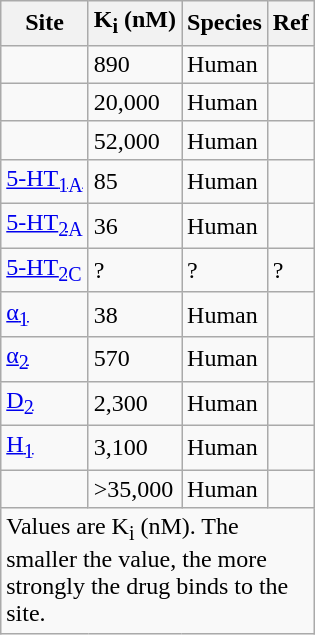<table class="wikitable floatright">
<tr>
<th>Site</th>
<th>K<sub>i</sub> (nM)</th>
<th>Species</th>
<th>Ref</th>
</tr>
<tr>
<td></td>
<td>890</td>
<td>Human</td>
<td></td>
</tr>
<tr>
<td></td>
<td>20,000</td>
<td>Human</td>
<td></td>
</tr>
<tr>
<td></td>
<td>52,000</td>
<td>Human</td>
<td></td>
</tr>
<tr>
<td><a href='#'>5-HT<sub>1A</sub></a></td>
<td>85</td>
<td>Human</td>
<td></td>
</tr>
<tr>
<td><a href='#'>5-HT<sub>2A</sub></a></td>
<td>36</td>
<td>Human</td>
<td></td>
</tr>
<tr>
<td><a href='#'>5-HT<sub>2C</sub></a></td>
<td>?</td>
<td>?</td>
<td>?</td>
</tr>
<tr>
<td><a href='#'>α<sub>1</sub></a></td>
<td>38</td>
<td>Human</td>
<td></td>
</tr>
<tr>
<td><a href='#'>α<sub>2</sub></a></td>
<td>570</td>
<td>Human</td>
<td></td>
</tr>
<tr>
<td><a href='#'>D<sub>2</sub></a></td>
<td>2,300</td>
<td>Human</td>
<td></td>
</tr>
<tr>
<td><a href='#'>H<sub>1</sub></a></td>
<td>3,100</td>
<td>Human</td>
<td></td>
</tr>
<tr>
<td></td>
<td>>35,000</td>
<td>Human</td>
<td></td>
</tr>
<tr class="sortbottom">
<td colspan="4" style="width: 1px;">Values are K<sub>i</sub> (nM). The smaller the value, the more strongly the drug binds to the site.</td>
</tr>
</table>
